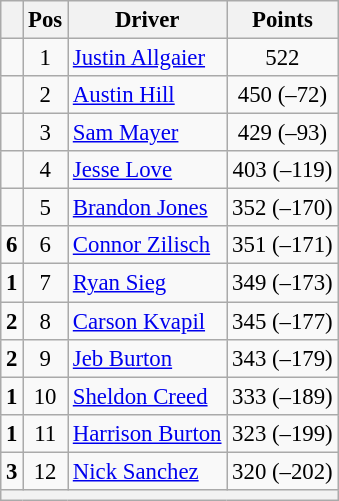<table class="wikitable" style="font-size: 95%;">
<tr>
<th></th>
<th>Pos</th>
<th>Driver</th>
<th>Points</th>
</tr>
<tr>
<td align="left"></td>
<td style="text-align:center;">1</td>
<td><a href='#'>Justin Allgaier</a></td>
<td style="text-align:center;">522</td>
</tr>
<tr>
<td align="left"></td>
<td style="text-align:center;">2</td>
<td><a href='#'>Austin Hill</a></td>
<td style="text-align:center;">450 (–72)</td>
</tr>
<tr>
<td align="left"></td>
<td style="text-align:center;">3</td>
<td><a href='#'>Sam Mayer</a></td>
<td style="text-align:center;">429 (–93)</td>
</tr>
<tr>
<td align="left"></td>
<td style="text-align:center;">4</td>
<td><a href='#'>Jesse Love</a></td>
<td style="text-align:center;">403 (–119)</td>
</tr>
<tr>
<td align="left"></td>
<td style="text-align:center;">5</td>
<td><a href='#'>Brandon Jones</a></td>
<td style="text-align:center;">352 (–170)</td>
</tr>
<tr>
<td align="left"> <strong>6</strong></td>
<td style="text-align:center;">6</td>
<td><a href='#'>Connor Zilisch</a></td>
<td style="text-align:center;">351 (–171)</td>
</tr>
<tr>
<td align="left"> <strong>1</strong></td>
<td style="text-align:center;">7</td>
<td><a href='#'>Ryan Sieg</a></td>
<td style="text-align:center;">349 (–173)</td>
</tr>
<tr>
<td align="left"> <strong>2</strong></td>
<td style="text-align:center;">8</td>
<td><a href='#'>Carson Kvapil</a></td>
<td style="text-align:center;">345 (–177)</td>
</tr>
<tr>
<td align="left"> <strong>2</strong></td>
<td style="text-align:center;">9</td>
<td><a href='#'>Jeb Burton</a></td>
<td style="text-align:center;">343 (–179)</td>
</tr>
<tr>
<td align="left"> <strong>1</strong></td>
<td style="text-align:center;">10</td>
<td><a href='#'>Sheldon Creed</a></td>
<td style="text-align:center;">333 (–189)</td>
</tr>
<tr>
<td align="left"> <strong>1</strong></td>
<td style="text-align:center;">11</td>
<td><a href='#'>Harrison Burton</a></td>
<td style="text-align:center;">323 (–199)</td>
</tr>
<tr>
<td align="left"> <strong>3</strong></td>
<td style="text-align:center;">12</td>
<td><a href='#'>Nick Sanchez</a></td>
<td style="text-align:center;">320 (–202)</td>
</tr>
<tr class="sortbottom">
<th colspan="9"></th>
</tr>
</table>
